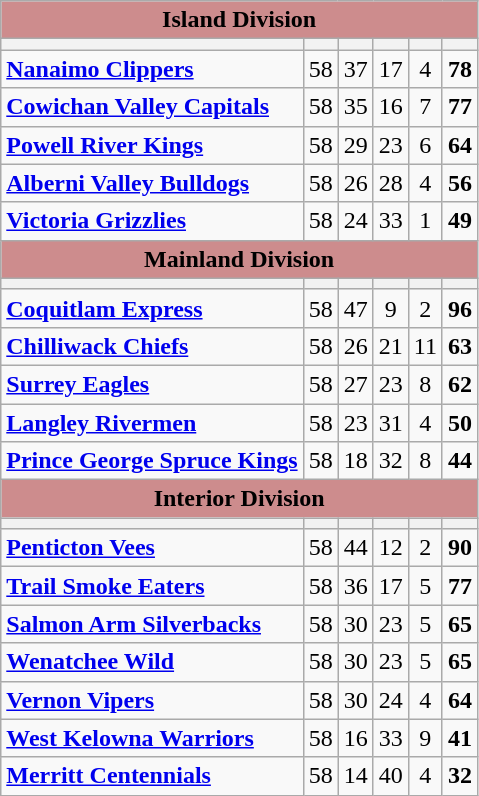<table class="wikitable sortable" style="text-align:center">
<tr style="background:#cd8c8d;">
<td colspan="6"><strong>Island Division</strong></td>
</tr>
<tr>
<th class="unsortable"></th>
<th></th>
<th></th>
<th></th>
<th></th>
<th></th>
</tr>
<tr>
<td align=left><strong><a href='#'>Nanaimo Clippers</a></strong></td>
<td>58</td>
<td>37</td>
<td>17</td>
<td>4</td>
<td><strong>78</strong></td>
</tr>
<tr>
<td align=left><strong><a href='#'>Cowichan Valley Capitals</a></strong></td>
<td>58</td>
<td>35</td>
<td>16</td>
<td>7</td>
<td><strong>77</strong></td>
</tr>
<tr>
<td align=left><strong><a href='#'>Powell River Kings</a></strong></td>
<td>58</td>
<td>29</td>
<td>23</td>
<td>6</td>
<td><strong>64</strong></td>
</tr>
<tr>
<td align=left><strong><a href='#'>Alberni Valley Bulldogs</a></strong></td>
<td>58</td>
<td>26</td>
<td>28</td>
<td>4</td>
<td><strong>56</strong></td>
</tr>
<tr>
<td align=left><strong><a href='#'>Victoria Grizzlies</a></strong></td>
<td>58</td>
<td>24</td>
<td>33</td>
<td>1</td>
<td><strong>49</strong></td>
</tr>
<tr style="background:#cd8c8d;">
<td colspan="6"><strong>Mainland Division</strong></td>
</tr>
<tr>
<th class="unsortable"></th>
<th></th>
<th></th>
<th></th>
<th></th>
<th></th>
</tr>
<tr>
<td align=left><strong><a href='#'>Coquitlam Express</a></strong></td>
<td>58</td>
<td>47</td>
<td>9</td>
<td>2</td>
<td><strong>96</strong></td>
</tr>
<tr>
<td align=left><strong><a href='#'>Chilliwack Chiefs</a></strong></td>
<td>58</td>
<td>26</td>
<td>21</td>
<td>11</td>
<td><strong>63</strong></td>
</tr>
<tr>
<td align=left><strong><a href='#'>Surrey Eagles</a></strong></td>
<td>58</td>
<td>27</td>
<td>23</td>
<td>8</td>
<td><strong>62</strong></td>
</tr>
<tr>
<td align=left><strong><a href='#'>Langley Rivermen</a></strong></td>
<td>58</td>
<td>23</td>
<td>31</td>
<td>4</td>
<td><strong>50</strong></td>
</tr>
<tr>
<td align=left><strong><a href='#'>Prince George Spruce Kings</a></strong></td>
<td>58</td>
<td>18</td>
<td>32</td>
<td>8</td>
<td><strong>44</strong></td>
</tr>
<tr style="background:#cd8c8d;">
<td colspan="6"><strong>Interior Division</strong></td>
</tr>
<tr>
<th class="unsortable"></th>
<th></th>
<th></th>
<th></th>
<th></th>
<th></th>
</tr>
<tr>
<td align=left><strong><a href='#'>Penticton Vees</a></strong></td>
<td>58</td>
<td>44</td>
<td>12</td>
<td>2</td>
<td><strong>90</strong></td>
</tr>
<tr>
<td align=left><strong><a href='#'>Trail Smoke Eaters</a></strong></td>
<td>58</td>
<td>36</td>
<td>17</td>
<td>5</td>
<td><strong>77</strong></td>
</tr>
<tr>
<td align=left><strong><a href='#'>Salmon Arm Silverbacks</a></strong></td>
<td>58</td>
<td>30</td>
<td>23</td>
<td>5</td>
<td><strong>65</strong></td>
</tr>
<tr>
<td align=left><strong><a href='#'>Wenatchee Wild</a></strong></td>
<td>58</td>
<td>30</td>
<td>23</td>
<td>5</td>
<td><strong>65</strong></td>
</tr>
<tr>
<td align=left><strong><a href='#'>Vernon Vipers</a></strong></td>
<td>58</td>
<td>30</td>
<td>24</td>
<td>4</td>
<td><strong>64</strong></td>
</tr>
<tr>
<td align=left><strong><a href='#'>West Kelowna Warriors</a></strong></td>
<td>58</td>
<td>16</td>
<td>33</td>
<td>9</td>
<td><strong>41</strong></td>
</tr>
<tr>
<td align=left><strong><a href='#'>Merritt Centennials</a></strong></td>
<td>58</td>
<td>14</td>
<td>40</td>
<td>4</td>
<td><strong>32</strong></td>
</tr>
</table>
